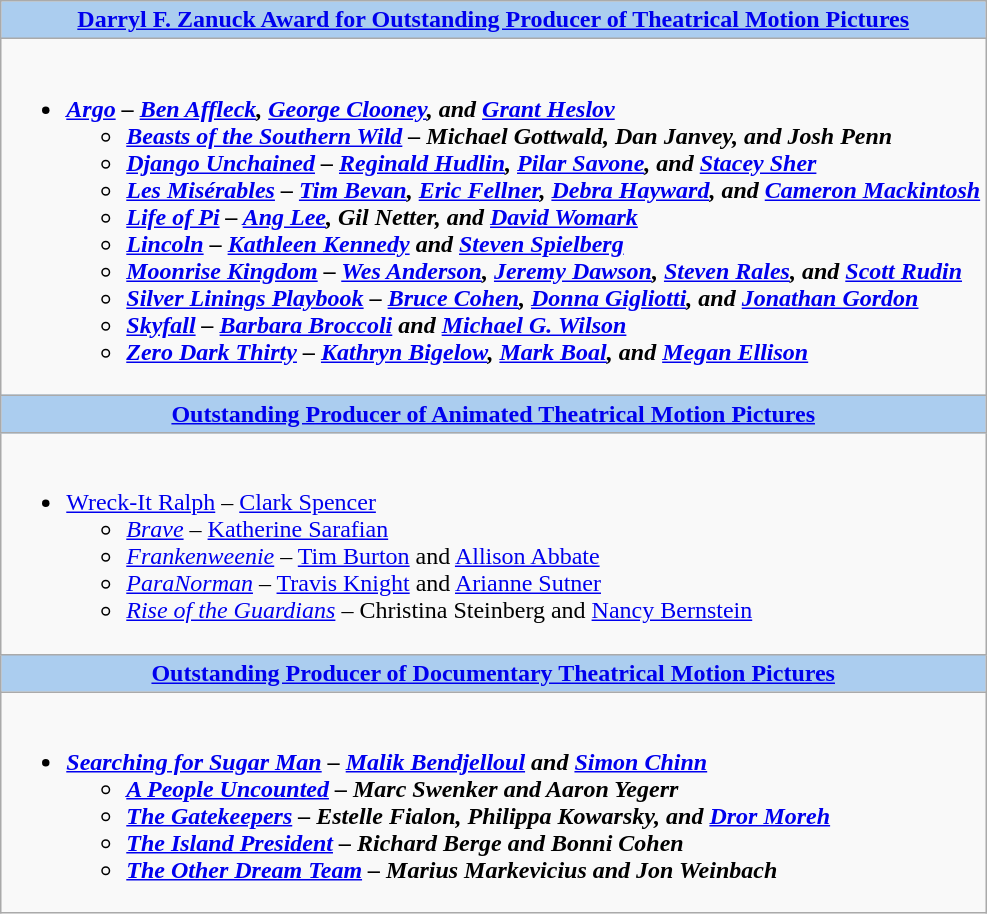<table class=wikitable style="width="100%">
<tr>
<th colspan="2" style="background:#abcdef;"><a href='#'>Darryl F. Zanuck Award for Outstanding Producer of Theatrical Motion Pictures</a></th>
</tr>
<tr>
<td colspan="2" style="vertical-align:top;"><br><ul><li><strong><em><a href='#'>Argo</a><em> – <a href='#'>Ben Affleck</a>, <a href='#'>George Clooney</a>, and <a href='#'>Grant Heslov</a><strong><ul><li></em><a href='#'>Beasts of the Southern Wild</a><em> – Michael Gottwald, Dan Janvey, and Josh Penn</li><li></em><a href='#'>Django Unchained</a><em> – <a href='#'>Reginald Hudlin</a>, <a href='#'>Pilar Savone</a>, and <a href='#'>Stacey Sher</a></li><li></em><a href='#'>Les Misérables</a><em> – <a href='#'>Tim Bevan</a>, <a href='#'>Eric Fellner</a>, <a href='#'>Debra Hayward</a>, and <a href='#'>Cameron Mackintosh</a></li><li></em><a href='#'>Life of Pi</a><em> – <a href='#'>Ang Lee</a>, Gil Netter, and <a href='#'>David Womark</a></li><li></em><a href='#'>Lincoln</a><em> – <a href='#'>Kathleen Kennedy</a> and <a href='#'>Steven Spielberg</a></li><li></em><a href='#'>Moonrise Kingdom</a><em> – <a href='#'>Wes Anderson</a>, <a href='#'>Jeremy Dawson</a>, <a href='#'>Steven Rales</a>, and <a href='#'>Scott Rudin</a></li><li></em><a href='#'>Silver Linings Playbook</a><em> – <a href='#'>Bruce Cohen</a>, <a href='#'>Donna Gigliotti</a>, and <a href='#'>Jonathan Gordon</a></li><li></em><a href='#'>Skyfall</a><em> – <a href='#'>Barbara Broccoli</a> and <a href='#'>Michael G. Wilson</a></li><li></em><a href='#'>Zero Dark Thirty</a><em> – <a href='#'>Kathryn Bigelow</a>, <a href='#'>Mark Boal</a>, and <a href='#'>Megan Ellison</a></li></ul></li></ul></td>
</tr>
<tr>
<th colspan="2" style="background:#abcdef;"><a href='#'>Outstanding Producer of Animated Theatrical Motion Pictures</a></th>
</tr>
<tr>
<td colspan="2" style="vertical-align:top;"><br><ul><li></em></strong><a href='#'>Wreck-It Ralph</a></em> – <a href='#'>Clark Spencer</a></strong><ul><li><em><a href='#'>Brave</a></em> – <a href='#'>Katherine Sarafian</a></li><li><em><a href='#'>Frankenweenie</a></em> – <a href='#'>Tim Burton</a> and <a href='#'>Allison Abbate</a></li><li><em><a href='#'>ParaNorman</a></em> – <a href='#'>Travis Knight</a> and <a href='#'>Arianne Sutner</a></li><li><em><a href='#'>Rise of the Guardians</a></em> – Christina Steinberg and <a href='#'>Nancy Bernstein</a></li></ul></li></ul></td>
</tr>
<tr>
<th colspan="2" style="background:#abcdef;"><a href='#'>Outstanding Producer of Documentary Theatrical Motion Pictures</a></th>
</tr>
<tr>
<td colspan="2" style="vertical-align:top;"><br><ul><li><strong><em><a href='#'>Searching for Sugar Man</a><em> – <a href='#'>Malik Bendjelloul</a> and <a href='#'>Simon Chinn</a><strong><ul><li></em><a href='#'>A People Uncounted</a><em> – Marc Swenker and Aaron Yegerr</li><li></em><a href='#'>The Gatekeepers</a><em> – Estelle Fialon, Philippa Kowarsky, and <a href='#'>Dror Moreh</a></li><li></em><a href='#'>The Island President</a><em> – Richard Berge and Bonni Cohen</li><li></em><a href='#'>The Other Dream Team</a><em> – Marius Markevicius and Jon Weinbach</li></ul></li></ul></td>
</tr>
</table>
